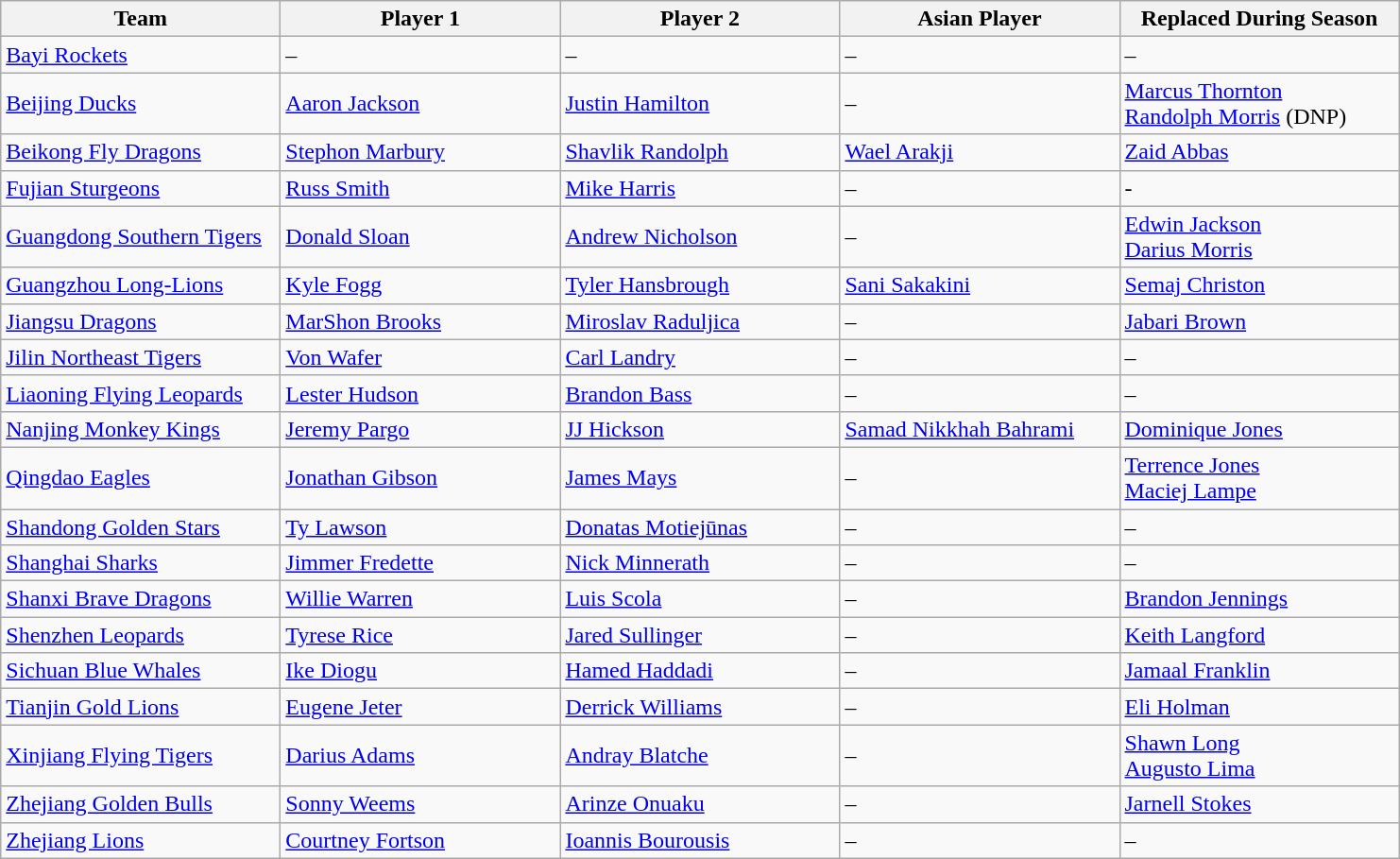<table class="wikitable">
<tr>
<th style="width:190px;"><strong>Team</strong></th>
<th style="width:190px;"><strong>Player 1</strong></th>
<th style="width:190px;"><strong>Player 2</strong></th>
<th style="width:190px;"><strong>Asian Player</strong></th>
<th style="width:190px;"><strong>Replaced During Season</strong></th>
</tr>
<tr>
<td><a href='#'>Bayi Rockets</a></td>
<td>–</td>
<td>–</td>
<td>–</td>
<td>–</td>
</tr>
<tr>
<td><a href='#'>Beijing Ducks</a></td>
<td> <a href='#'>Aaron Jackson</a></td>
<td> <a href='#'>Justin Hamilton</a></td>
<td>–</td>
<td> <a href='#'>Marcus Thornton</a><br> <a href='#'>Randolph Morris</a> (DNP)</td>
</tr>
<tr>
<td><a href='#'>Beikong Fly Dragons</a></td>
<td> <a href='#'>Stephon Marbury</a></td>
<td> <a href='#'>Shavlik Randolph</a></td>
<td> <a href='#'>Wael Arakji</a></td>
<td> <a href='#'>Zaid Abbas</a></td>
</tr>
<tr>
<td><a href='#'>Fujian Sturgeons</a></td>
<td> <a href='#'>Russ Smith</a></td>
<td> <a href='#'>Mike Harris</a></td>
<td>–</td>
<td>-</td>
</tr>
<tr>
<td><a href='#'>Guangdong Southern Tigers</a></td>
<td> <a href='#'>Donald Sloan</a></td>
<td> <a href='#'>Andrew Nicholson</a></td>
<td>–</td>
<td> <a href='#'>Edwin Jackson</a><br> <a href='#'>Darius Morris</a></td>
</tr>
<tr>
<td><a href='#'>Guangzhou Long-Lions</a></td>
<td> <a href='#'>Kyle Fogg</a></td>
<td> <a href='#'>Tyler Hansbrough</a></td>
<td> <a href='#'>Sani Sakakini</a></td>
<td> <a href='#'>Semaj Christon</a></td>
</tr>
<tr>
<td><a href='#'>Jiangsu Dragons</a></td>
<td> <a href='#'>MarShon Brooks</a></td>
<td> <a href='#'>Miroslav Raduljica</a></td>
<td>–</td>
<td> <a href='#'>Jabari Brown</a></td>
</tr>
<tr>
<td><a href='#'>Jilin Northeast Tigers</a></td>
<td> <a href='#'>Von Wafer</a></td>
<td> <a href='#'>Carl Landry</a></td>
<td>–</td>
<td>–</td>
</tr>
<tr>
<td><a href='#'>Liaoning Flying Leopards</a></td>
<td> <a href='#'>Lester Hudson</a></td>
<td> <a href='#'>Brandon Bass</a></td>
<td>–</td>
<td>–</td>
</tr>
<tr>
<td><a href='#'>Nanjing Monkey Kings</a></td>
<td> <a href='#'>Jeremy Pargo</a></td>
<td> <a href='#'>JJ Hickson</a></td>
<td> <a href='#'>Samad Nikkhah Bahrami</a></td>
<td> <a href='#'>Dominique Jones</a></td>
</tr>
<tr>
<td><a href='#'>Qingdao Eagles</a></td>
<td> <a href='#'>Jonathan Gibson</a></td>
<td> <a href='#'>James Mays</a></td>
<td>–</td>
<td> <a href='#'>Terrence Jones</a><br> <a href='#'>Maciej Lampe</a></td>
</tr>
<tr>
<td><a href='#'>Shandong Golden Stars</a></td>
<td> <a href='#'>Ty Lawson</a></td>
<td> <a href='#'>Donatas Motiejūnas</a></td>
<td>–</td>
<td>–</td>
</tr>
<tr>
<td><a href='#'>Shanghai Sharks</a></td>
<td> <a href='#'>Jimmer Fredette</a></td>
<td> <a href='#'>Nick Minnerath</a></td>
<td>–</td>
<td>–</td>
</tr>
<tr>
<td><a href='#'>Shanxi Brave Dragons</a></td>
<td> <a href='#'>Willie Warren</a></td>
<td> <a href='#'>Luis Scola</a></td>
<td>–</td>
<td> <a href='#'>Brandon Jennings</a></td>
</tr>
<tr>
<td><a href='#'>Shenzhen Leopards</a></td>
<td> <a href='#'>Tyrese Rice</a></td>
<td> <a href='#'>Jared Sullinger</a></td>
<td>–</td>
<td> <a href='#'>Keith Langford</a></td>
</tr>
<tr>
<td><a href='#'>Sichuan Blue Whales</a></td>
<td> <a href='#'>Ike Diogu</a></td>
<td> <a href='#'>Hamed Haddadi</a></td>
<td>–</td>
<td> <a href='#'>Jamaal Franklin</a></td>
</tr>
<tr>
<td><a href='#'>Tianjin Gold Lions</a></td>
<td> <a href='#'>Eugene Jeter</a></td>
<td> <a href='#'>Derrick Williams</a></td>
<td>–</td>
<td> <a href='#'>Eli Holman</a></td>
</tr>
<tr>
<td><a href='#'>Xinjiang Flying Tigers</a></td>
<td> <a href='#'>Darius Adams</a></td>
<td> <a href='#'>Andray Blatche</a></td>
<td>–</td>
<td> <a href='#'>Shawn Long</a><br> <a href='#'>Augusto Lima</a></td>
</tr>
<tr>
<td><a href='#'>Zhejiang Golden Bulls</a></td>
<td> <a href='#'>Sonny Weems</a></td>
<td> <a href='#'>Arinze Onuaku</a></td>
<td>–</td>
<td> <a href='#'>Jarnell Stokes</a></td>
</tr>
<tr>
<td><a href='#'>Zhejiang Lions</a></td>
<td> <a href='#'>Courtney Fortson</a></td>
<td> <a href='#'>Ioannis Bourousis</a></td>
<td>–</td>
<td>–</td>
</tr>
</table>
